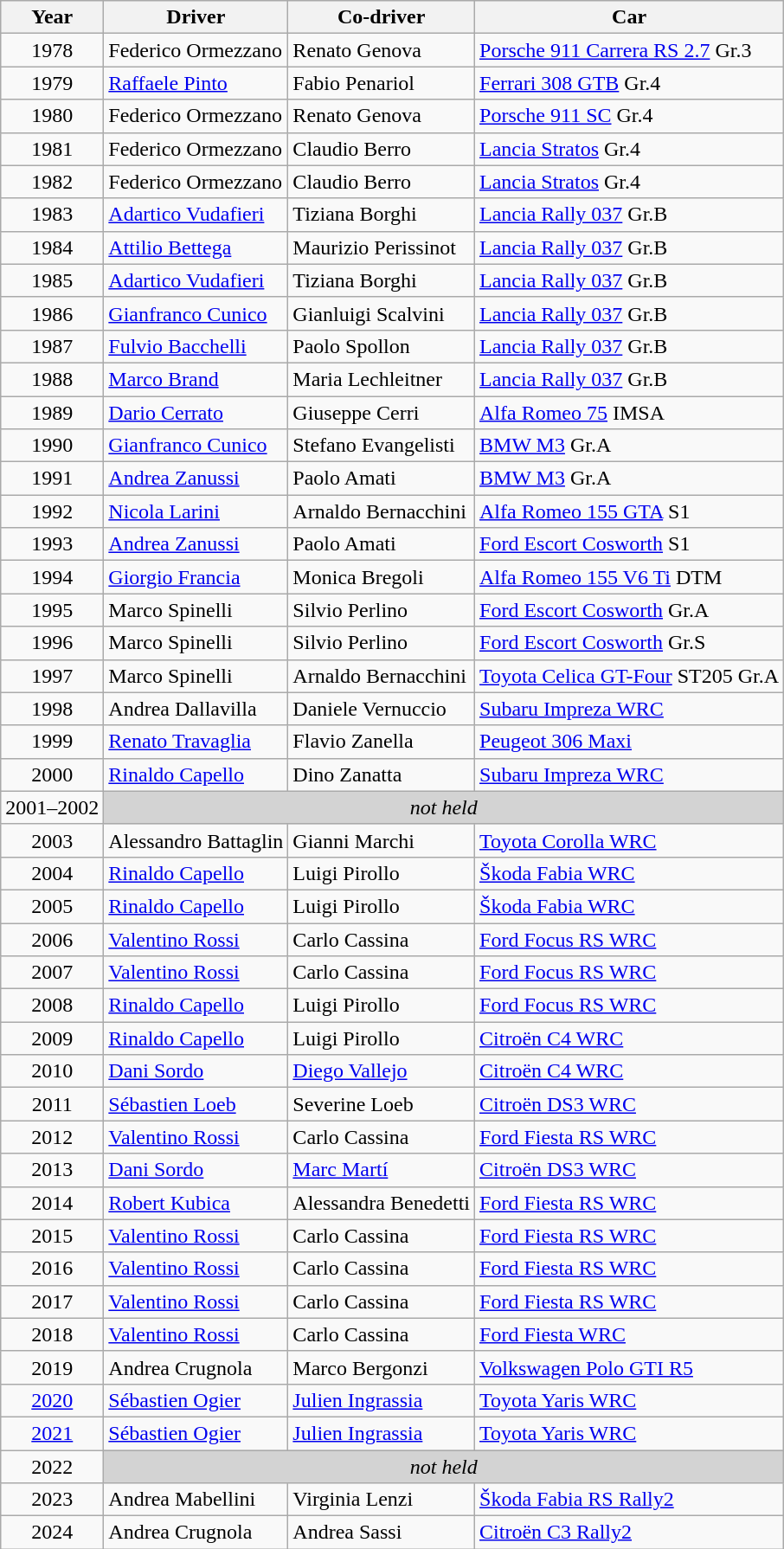<table class="wikitable">
<tr>
<th>Year</th>
<th>Driver</th>
<th>Co-driver</th>
<th>Car</th>
</tr>
<tr>
<td align=center>1978</td>
<td> Federico Ormezzano</td>
<td> Renato Genova</td>
<td><a href='#'>Porsche 911 Carrera RS 2.7</a> Gr.3</td>
</tr>
<tr>
<td align=center>1979</td>
<td> <a href='#'>Raffaele Pinto</a></td>
<td> Fabio Penariol</td>
<td><a href='#'>Ferrari 308 GTB</a> Gr.4</td>
</tr>
<tr>
<td align=center>1980</td>
<td> Federico Ormezzano</td>
<td> Renato Genova</td>
<td><a href='#'>Porsche 911 SC</a> Gr.4</td>
</tr>
<tr>
<td align=center>1981</td>
<td> Federico Ormezzano</td>
<td> Claudio Berro</td>
<td><a href='#'>Lancia Stratos</a> Gr.4</td>
</tr>
<tr>
<td align=center>1982</td>
<td> Federico Ormezzano</td>
<td> Claudio Berro</td>
<td><a href='#'>Lancia Stratos</a> Gr.4</td>
</tr>
<tr>
<td align=center>1983</td>
<td> <a href='#'>Adartico Vudafieri</a></td>
<td> Tiziana Borghi</td>
<td><a href='#'>Lancia Rally 037</a> Gr.B</td>
</tr>
<tr>
<td align=center>1984</td>
<td> <a href='#'>Attilio Bettega</a></td>
<td> Maurizio Perissinot</td>
<td><a href='#'>Lancia Rally 037</a> Gr.B</td>
</tr>
<tr>
<td align=center>1985</td>
<td> <a href='#'>Adartico Vudafieri</a></td>
<td> Tiziana Borghi</td>
<td><a href='#'>Lancia Rally 037</a> Gr.B</td>
</tr>
<tr>
<td align=center>1986</td>
<td> <a href='#'>Gianfranco Cunico</a></td>
<td> Gianluigi Scalvini</td>
<td><a href='#'>Lancia Rally 037</a> Gr.B</td>
</tr>
<tr>
<td align=center>1987</td>
<td> <a href='#'>Fulvio Bacchelli</a></td>
<td> Paolo Spollon</td>
<td><a href='#'>Lancia Rally 037</a> Gr.B</td>
</tr>
<tr>
<td align=center>1988</td>
<td> <a href='#'>Marco Brand</a></td>
<td> Maria Lechleitner</td>
<td><a href='#'>Lancia Rally 037</a> Gr.B</td>
</tr>
<tr>
<td align=center>1989</td>
<td> <a href='#'>Dario Cerrato</a></td>
<td> Giuseppe Cerri</td>
<td><a href='#'>Alfa Romeo 75</a> IMSA</td>
</tr>
<tr>
<td align=center>1990</td>
<td> <a href='#'>Gianfranco Cunico</a></td>
<td> Stefano Evangelisti</td>
<td><a href='#'>BMW M3</a> Gr.A</td>
</tr>
<tr>
<td align=center>1991</td>
<td> <a href='#'>Andrea Zanussi</a></td>
<td> Paolo Amati</td>
<td><a href='#'>BMW M3</a> Gr.A</td>
</tr>
<tr>
<td align=center>1992</td>
<td> <a href='#'>Nicola Larini</a></td>
<td> Arnaldo Bernacchini</td>
<td><a href='#'>Alfa Romeo 155 GTA</a> S1</td>
</tr>
<tr>
<td align=center>1993</td>
<td> <a href='#'>Andrea Zanussi</a></td>
<td> Paolo Amati</td>
<td><a href='#'>Ford Escort Cosworth</a> S1</td>
</tr>
<tr>
<td align=center>1994</td>
<td> <a href='#'>Giorgio Francia</a></td>
<td> Monica Bregoli</td>
<td><a href='#'>Alfa Romeo 155 V6 Ti</a> DTM</td>
</tr>
<tr>
<td align=center>1995</td>
<td> Marco Spinelli</td>
<td> Silvio Perlino</td>
<td><a href='#'>Ford Escort Cosworth</a> Gr.A</td>
</tr>
<tr>
<td align=center>1996</td>
<td> Marco Spinelli</td>
<td> Silvio Perlino</td>
<td><a href='#'>Ford Escort Cosworth</a> Gr.S</td>
</tr>
<tr>
<td align=center>1997</td>
<td> Marco Spinelli</td>
<td> Arnaldo Bernacchini</td>
<td><a href='#'>Toyota Celica GT-Four</a> ST205 Gr.A</td>
</tr>
<tr>
<td align=center>1998</td>
<td> Andrea Dallavilla</td>
<td> Daniele Vernuccio</td>
<td><a href='#'>Subaru Impreza WRC</a></td>
</tr>
<tr>
<td align=center>1999</td>
<td> <a href='#'>Renato Travaglia</a></td>
<td> Flavio Zanella</td>
<td><a href='#'>Peugeot 306 Maxi</a></td>
</tr>
<tr>
<td align=center>2000</td>
<td> <a href='#'>Rinaldo Capello</a></td>
<td> Dino Zanatta</td>
<td><a href='#'>Subaru Impreza WRC</a></td>
</tr>
<tr>
<td align=center>2001–2002</td>
<td colspan=3 align=center bgcolor=lightgrey><em>not held</em></td>
</tr>
<tr>
<td align=center>2003</td>
<td> Alessandro Battaglin</td>
<td> Gianni Marchi</td>
<td><a href='#'>Toyota Corolla WRC</a></td>
</tr>
<tr>
<td align=center>2004</td>
<td> <a href='#'>Rinaldo Capello</a></td>
<td> Luigi Pirollo</td>
<td><a href='#'>Škoda Fabia WRC</a></td>
</tr>
<tr>
<td align=center>2005</td>
<td> <a href='#'>Rinaldo Capello</a></td>
<td> Luigi Pirollo</td>
<td><a href='#'>Škoda Fabia WRC</a></td>
</tr>
<tr>
<td align=center>2006</td>
<td> <a href='#'>Valentino Rossi</a></td>
<td> Carlo Cassina</td>
<td><a href='#'>Ford Focus RS WRC</a></td>
</tr>
<tr>
<td align=center>2007</td>
<td> <a href='#'>Valentino Rossi</a></td>
<td> Carlo Cassina</td>
<td><a href='#'>Ford Focus RS WRC</a></td>
</tr>
<tr>
<td align=center>2008</td>
<td> <a href='#'>Rinaldo Capello</a></td>
<td> Luigi Pirollo</td>
<td><a href='#'>Ford Focus RS WRC</a></td>
</tr>
<tr>
<td align=center>2009</td>
<td> <a href='#'>Rinaldo Capello</a></td>
<td> Luigi Pirollo</td>
<td><a href='#'>Citroën C4 WRC</a></td>
</tr>
<tr>
<td align=center>2010</td>
<td> <a href='#'>Dani Sordo</a></td>
<td> <a href='#'>Diego Vallejo</a></td>
<td><a href='#'>Citroën C4 WRC</a></td>
</tr>
<tr>
<td align=center>2011</td>
<td> <a href='#'>Sébastien Loeb</a></td>
<td> Severine Loeb</td>
<td><a href='#'>Citroën DS3 WRC</a></td>
</tr>
<tr>
<td align=center>2012</td>
<td> <a href='#'>Valentino Rossi</a></td>
<td> Carlo Cassina</td>
<td><a href='#'>Ford Fiesta RS WRC</a></td>
</tr>
<tr>
<td align=center>2013</td>
<td> <a href='#'>Dani Sordo</a></td>
<td> <a href='#'>Marc Martí</a></td>
<td><a href='#'>Citroën DS3 WRC</a></td>
</tr>
<tr>
<td align=center>2014</td>
<td> <a href='#'>Robert Kubica</a></td>
<td> Alessandra Benedetti</td>
<td><a href='#'>Ford Fiesta RS WRC</a></td>
</tr>
<tr>
<td align=center>2015</td>
<td> <a href='#'>Valentino Rossi</a></td>
<td> Carlo Cassina</td>
<td><a href='#'>Ford Fiesta RS WRC</a></td>
</tr>
<tr>
<td align=center>2016</td>
<td> <a href='#'>Valentino Rossi</a></td>
<td> Carlo Cassina</td>
<td><a href='#'>Ford Fiesta RS WRC</a></td>
</tr>
<tr>
<td align=center>2017</td>
<td> <a href='#'>Valentino Rossi</a></td>
<td> Carlo Cassina</td>
<td><a href='#'>Ford Fiesta RS WRC</a></td>
</tr>
<tr>
<td align=center>2018</td>
<td> <a href='#'>Valentino Rossi</a></td>
<td> Carlo Cassina</td>
<td><a href='#'>Ford Fiesta WRC</a></td>
</tr>
<tr>
<td align=center>2019</td>
<td> Andrea Crugnola</td>
<td> Marco Bergonzi</td>
<td><a href='#'>Volkswagen Polo GTI R5</a></td>
</tr>
<tr>
<td align=center><a href='#'>2020</a></td>
<td> <a href='#'>Sébastien Ogier</a></td>
<td> <a href='#'>Julien Ingrassia</a></td>
<td><a href='#'>Toyota Yaris WRC</a></td>
</tr>
<tr>
<td align=center><a href='#'>2021</a></td>
<td> <a href='#'>Sébastien Ogier</a></td>
<td> <a href='#'>Julien Ingrassia</a></td>
<td><a href='#'>Toyota Yaris WRC</a></td>
</tr>
<tr>
<td align=center>2022</td>
<td colspan=3 align=center bgcolor=lightgrey><em>not held</em></td>
</tr>
<tr>
<td align=center>2023</td>
<td> Andrea Mabellini</td>
<td> Virginia Lenzi</td>
<td><a href='#'>Škoda Fabia RS Rally2</a></td>
</tr>
<tr>
<td align=center>2024</td>
<td> Andrea Crugnola</td>
<td> Andrea Sassi</td>
<td><a href='#'>Citroën C3 Rally2</a></td>
</tr>
</table>
